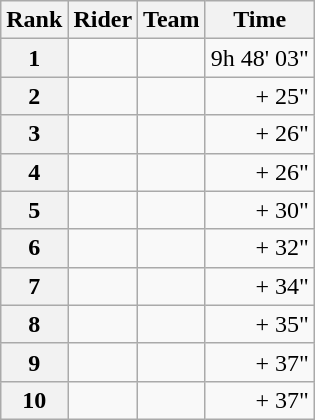<table class="wikitable" margin-bottom:0;">
<tr>
<th scope="col">Rank</th>
<th scope="col">Rider</th>
<th scope="col">Team</th>
<th scope="col">Time</th>
</tr>
<tr>
<th scope="row">1</th>
<td> </td>
<td></td>
<td align="right">9h 48' 03"</td>
</tr>
<tr>
<th scope="row">2</th>
<td></td>
<td></td>
<td align="right">+ 25"</td>
</tr>
<tr>
<th scope="row">3</th>
<td></td>
<td></td>
<td align="right">+ 26"</td>
</tr>
<tr>
<th scope="row">4</th>
<td></td>
<td></td>
<td align="right">+ 26"</td>
</tr>
<tr>
<th scope="row">5</th>
<td></td>
<td></td>
<td align="right">+ 30"</td>
</tr>
<tr>
<th scope="row">6</th>
<td></td>
<td></td>
<td align="right">+ 32"</td>
</tr>
<tr>
<th scope="row">7</th>
<td></td>
<td></td>
<td align="right">+ 34"</td>
</tr>
<tr>
<th scope="row">8</th>
<td> </td>
<td></td>
<td align="right">+ 35"</td>
</tr>
<tr>
<th scope="row">9</th>
<td></td>
<td></td>
<td align="right">+ 37"</td>
</tr>
<tr>
<th scope="row">10</th>
<td></td>
<td></td>
<td align="right">+ 37"</td>
</tr>
</table>
